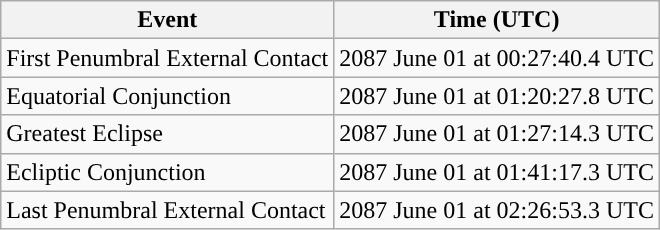<table class="wikitable">
<tr>
<th>Event</th>
<th>Time (UTC)</th>
</tr>
<tr>
<td>First Penumbral External Contact</td>
<td>2087 June 01 at 00:27:40.4 UTC</td>
</tr>
<tr>
<td>Equatorial Conjunction</td>
<td>2087 June 01 at 01:20:27.8 UTC</td>
</tr>
<tr>
<td>Greatest Eclipse</td>
<td>2087 June 01 at 01:27:14.3 UTC</td>
</tr>
<tr>
<td>Ecliptic Conjunction</td>
<td>2087 June 01 at 01:41:17.3 UTC</td>
</tr>
<tr>
<td>Last Penumbral External Contact</td>
<td>2087 June 01 at 02:26:53.3 UTC</td>
</tr>
</table>
